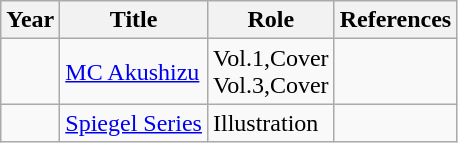<table class="wikitable">
<tr>
<th>Year</th>
<th>Title</th>
<th>Role</th>
<th>References</th>
</tr>
<tr>
<td></td>
<td><a href='#'>MC Akushizu</a></td>
<td>Vol.1,Cover<br>Vol.3,Cover</td>
<td></td>
</tr>
<tr>
<td></td>
<td><a href='#'>Spiegel Series</a></td>
<td>Illustration</td>
<td></td>
</tr>
</table>
